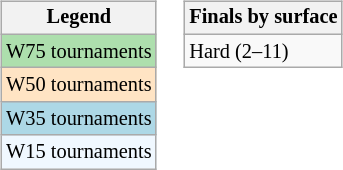<table>
<tr valign=top>
<td><br><table class=wikitable style="font-size:85%">
<tr>
<th>Legend</th>
</tr>
<tr style="background:#addfad;">
<td>W75 tournaments</td>
</tr>
<tr style="background:#ffe4c4;">
<td>W50 tournaments</td>
</tr>
<tr style="background:lightblue;">
<td>W35 tournaments</td>
</tr>
<tr style="background:#f0f8ff;">
<td>W15 tournaments</td>
</tr>
</table>
</td>
<td><br><table class=wikitable style="font-size:85%">
<tr>
<th>Finals by surface</th>
</tr>
<tr>
<td>Hard (2–11)</td>
</tr>
</table>
</td>
</tr>
</table>
